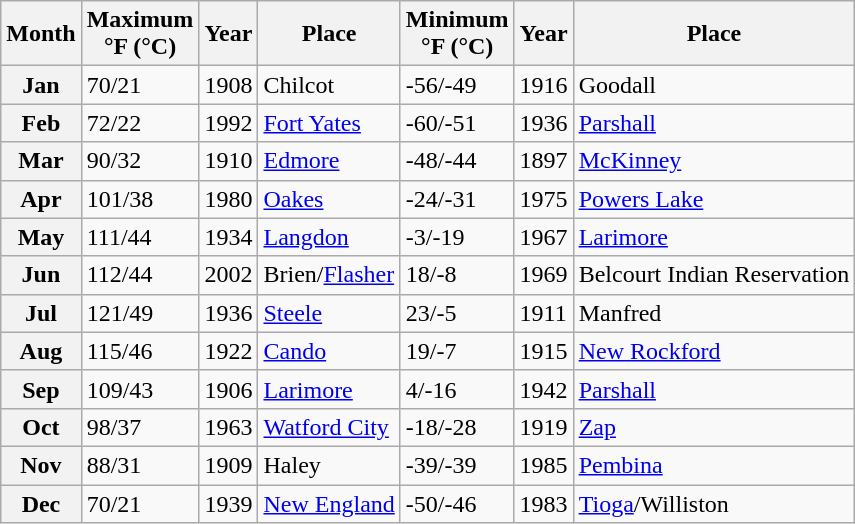<table class="wikitable">
<tr>
<th>Month</th>
<th>Maximum<br>°F (°C)</th>
<th>Year</th>
<th>Place</th>
<th>Minimum<br>°F (°C)</th>
<th>Year</th>
<th>Place</th>
</tr>
<tr>
<th>Jan</th>
<td>70/21</td>
<td>1908</td>
<td>Chilcot</td>
<td>-56/-49</td>
<td>1916</td>
<td>Goodall</td>
</tr>
<tr>
<th>Feb</th>
<td>72/22</td>
<td>1992</td>
<td><a href='#'>Fort Yates</a></td>
<td>-60/-51</td>
<td>1936</td>
<td><a href='#'>Parshall</a></td>
</tr>
<tr>
<th>Mar</th>
<td>90/32</td>
<td>1910</td>
<td><a href='#'>Edmore</a></td>
<td>-48/-44</td>
<td>1897</td>
<td><a href='#'>McKinney</a></td>
</tr>
<tr>
<th>Apr</th>
<td>101/38</td>
<td>1980</td>
<td><a href='#'>Oakes</a></td>
<td>-24/-31</td>
<td>1975</td>
<td><a href='#'>Powers Lake</a></td>
</tr>
<tr>
<th>May</th>
<td>111/44</td>
<td>1934</td>
<td><a href='#'>Langdon</a></td>
<td>-3/-19</td>
<td>1967</td>
<td><a href='#'>Larimore</a></td>
</tr>
<tr>
<th>Jun</th>
<td>112/44</td>
<td>2002</td>
<td>Brien/<a href='#'>Flasher</a></td>
<td>18/-8</td>
<td>1969</td>
<td>Belcourt Indian Reservation</td>
</tr>
<tr>
<th>Jul</th>
<td>121/49</td>
<td>1936</td>
<td><a href='#'>Steele</a></td>
<td>23/-5</td>
<td>1911</td>
<td>Manfred</td>
</tr>
<tr>
<th>Aug</th>
<td>115/46</td>
<td>1922</td>
<td><a href='#'>Cando</a></td>
<td>19/-7</td>
<td>1915</td>
<td><a href='#'>New Rockford</a></td>
</tr>
<tr>
<th>Sep</th>
<td>109/43</td>
<td>1906</td>
<td><a href='#'>Larimore</a></td>
<td>4/-16</td>
<td>1942</td>
<td><a href='#'>Parshall</a></td>
</tr>
<tr>
<th>Oct</th>
<td>98/37</td>
<td>1963</td>
<td><a href='#'>Watford City</a></td>
<td>-18/-28</td>
<td>1919</td>
<td><a href='#'>Zap</a></td>
</tr>
<tr>
<th>Nov</th>
<td>88/31</td>
<td>1909</td>
<td>Haley</td>
<td>-39/-39</td>
<td>1985</td>
<td><a href='#'>Pembina</a></td>
</tr>
<tr>
<th>Dec</th>
<td>70/21</td>
<td>1939</td>
<td><a href='#'>New England</a></td>
<td>-50/-46</td>
<td>1983</td>
<td><a href='#'>Tioga</a>/Williston</td>
</tr>
</table>
